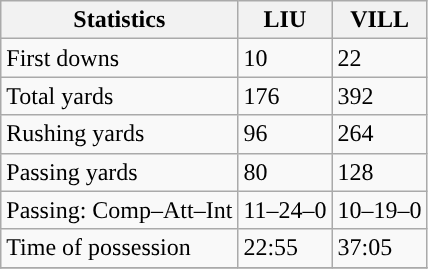<table class="wikitable" style="float: left;">
<tr>
<th>Statistics</th>
<th>LIU</th>
<th>VILL</th>
</tr>
<tr>
<td>First downs</td>
<td>10</td>
<td>22</td>
</tr>
<tr>
<td>Total yards</td>
<td>176</td>
<td>392</td>
</tr>
<tr>
<td>Rushing yards</td>
<td>96</td>
<td>264</td>
</tr>
<tr>
<td>Passing yards</td>
<td>80</td>
<td>128</td>
</tr>
<tr>
<td>Passing: Comp–Att–Int</td>
<td>11–24–0</td>
<td>10–19–0</td>
</tr>
<tr>
<td>Time of possession</td>
<td>22:55</td>
<td>37:05</td>
</tr>
<tr>
</tr>
</table>
